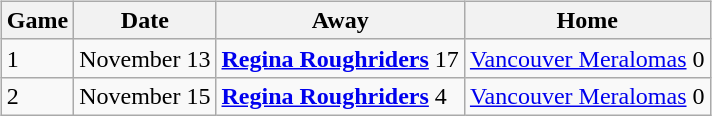<table cellspacing="10">
<tr>
<td valign="top"><br><table class="wikitable">
<tr>
<th>Game</th>
<th>Date</th>
<th>Away</th>
<th>Home</th>
</tr>
<tr>
<td>1</td>
<td>November 13</td>
<td><strong><a href='#'>Regina Roughriders</a></strong> 17</td>
<td><a href='#'>Vancouver Meralomas</a> 0</td>
</tr>
<tr>
<td>2</td>
<td>November 15</td>
<td><strong><a href='#'>Regina Roughriders</a></strong> 4</td>
<td><a href='#'>Vancouver Meralomas</a> 0</td>
</tr>
</table>
</td>
</tr>
</table>
